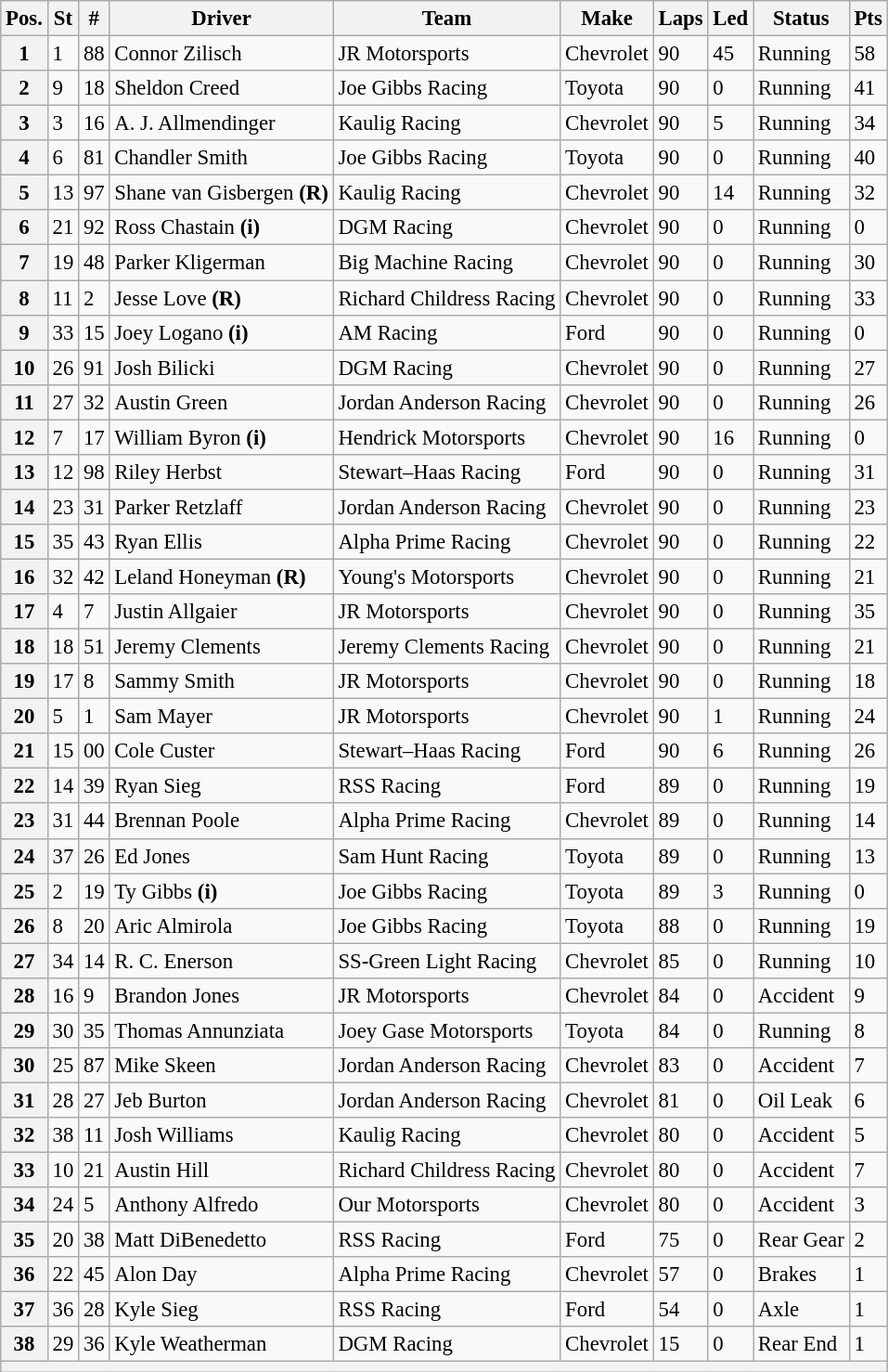<table class="wikitable" style="font-size:95%">
<tr>
<th>Pos.</th>
<th>St</th>
<th>#</th>
<th>Driver</th>
<th>Team</th>
<th>Make</th>
<th>Laps</th>
<th>Led</th>
<th>Status</th>
<th>Pts</th>
</tr>
<tr>
<th>1</th>
<td>1</td>
<td>88</td>
<td>Connor Zilisch</td>
<td>JR Motorsports</td>
<td>Chevrolet</td>
<td>90</td>
<td>45</td>
<td>Running</td>
<td>58</td>
</tr>
<tr>
<th>2</th>
<td>9</td>
<td>18</td>
<td>Sheldon Creed</td>
<td>Joe Gibbs Racing</td>
<td>Toyota</td>
<td>90</td>
<td>0</td>
<td>Running</td>
<td>41</td>
</tr>
<tr>
<th>3</th>
<td>3</td>
<td>16</td>
<td>A. J. Allmendinger</td>
<td>Kaulig Racing</td>
<td>Chevrolet</td>
<td>90</td>
<td>5</td>
<td>Running</td>
<td>34</td>
</tr>
<tr>
<th>4</th>
<td>6</td>
<td>81</td>
<td>Chandler Smith</td>
<td>Joe Gibbs Racing</td>
<td>Toyota</td>
<td>90</td>
<td>0</td>
<td>Running</td>
<td>40</td>
</tr>
<tr>
<th>5</th>
<td>13</td>
<td>97</td>
<td>Shane van Gisbergen <strong>(R)</strong></td>
<td>Kaulig Racing</td>
<td>Chevrolet</td>
<td>90</td>
<td>14</td>
<td>Running</td>
<td>32</td>
</tr>
<tr>
<th>6</th>
<td>21</td>
<td>92</td>
<td>Ross Chastain <strong>(i)</strong></td>
<td>DGM Racing</td>
<td>Chevrolet</td>
<td>90</td>
<td>0</td>
<td>Running</td>
<td>0</td>
</tr>
<tr>
<th>7</th>
<td>19</td>
<td>48</td>
<td>Parker Kligerman</td>
<td>Big Machine Racing</td>
<td>Chevrolet</td>
<td>90</td>
<td>0</td>
<td>Running</td>
<td>30</td>
</tr>
<tr>
<th>8</th>
<td>11</td>
<td>2</td>
<td>Jesse Love <strong>(R)</strong></td>
<td>Richard Childress Racing</td>
<td>Chevrolet</td>
<td>90</td>
<td>0</td>
<td>Running</td>
<td>33</td>
</tr>
<tr>
<th>9</th>
<td>33</td>
<td>15</td>
<td>Joey Logano <strong>(i)</strong></td>
<td>AM Racing</td>
<td>Ford</td>
<td>90</td>
<td>0</td>
<td>Running</td>
<td>0</td>
</tr>
<tr>
<th>10</th>
<td>26</td>
<td>91</td>
<td>Josh Bilicki</td>
<td>DGM Racing</td>
<td>Chevrolet</td>
<td>90</td>
<td>0</td>
<td>Running</td>
<td>27</td>
</tr>
<tr>
<th>11</th>
<td>27</td>
<td>32</td>
<td>Austin Green</td>
<td>Jordan Anderson Racing</td>
<td>Chevrolet</td>
<td>90</td>
<td>0</td>
<td>Running</td>
<td>26</td>
</tr>
<tr>
<th>12</th>
<td>7</td>
<td>17</td>
<td>William Byron <strong>(i)</strong></td>
<td>Hendrick Motorsports</td>
<td>Chevrolet</td>
<td>90</td>
<td>16</td>
<td>Running</td>
<td>0</td>
</tr>
<tr>
<th>13</th>
<td>12</td>
<td>98</td>
<td>Riley Herbst</td>
<td>Stewart–Haas Racing</td>
<td>Ford</td>
<td>90</td>
<td>0</td>
<td>Running</td>
<td>31</td>
</tr>
<tr>
<th>14</th>
<td>23</td>
<td>31</td>
<td>Parker Retzlaff</td>
<td>Jordan Anderson Racing</td>
<td>Chevrolet</td>
<td>90</td>
<td>0</td>
<td>Running</td>
<td>23</td>
</tr>
<tr>
<th>15</th>
<td>35</td>
<td>43</td>
<td>Ryan Ellis</td>
<td>Alpha Prime Racing</td>
<td>Chevrolet</td>
<td>90</td>
<td>0</td>
<td>Running</td>
<td>22</td>
</tr>
<tr>
<th>16</th>
<td>32</td>
<td>42</td>
<td>Leland Honeyman <strong>(R)</strong></td>
<td>Young's Motorsports</td>
<td>Chevrolet</td>
<td>90</td>
<td>0</td>
<td>Running</td>
<td>21</td>
</tr>
<tr>
<th>17</th>
<td>4</td>
<td>7</td>
<td>Justin Allgaier</td>
<td>JR Motorsports</td>
<td>Chevrolet</td>
<td>90</td>
<td>0</td>
<td>Running</td>
<td>35</td>
</tr>
<tr>
<th>18</th>
<td>18</td>
<td>51</td>
<td>Jeremy Clements</td>
<td>Jeremy Clements Racing</td>
<td>Chevrolet</td>
<td>90</td>
<td>0</td>
<td>Running</td>
<td>21</td>
</tr>
<tr>
<th>19</th>
<td>17</td>
<td>8</td>
<td>Sammy Smith</td>
<td>JR Motorsports</td>
<td>Chevrolet</td>
<td>90</td>
<td>0</td>
<td>Running</td>
<td>18</td>
</tr>
<tr>
<th>20</th>
<td>5</td>
<td>1</td>
<td>Sam Mayer</td>
<td>JR Motorsports</td>
<td>Chevrolet</td>
<td>90</td>
<td>1</td>
<td>Running</td>
<td>24</td>
</tr>
<tr>
<th>21</th>
<td>15</td>
<td>00</td>
<td>Cole Custer</td>
<td>Stewart–Haas Racing</td>
<td>Ford</td>
<td>90</td>
<td>6</td>
<td>Running</td>
<td>26</td>
</tr>
<tr>
<th>22</th>
<td>14</td>
<td>39</td>
<td>Ryan Sieg</td>
<td>RSS Racing</td>
<td>Ford</td>
<td>89</td>
<td>0</td>
<td>Running</td>
<td>19</td>
</tr>
<tr>
<th>23</th>
<td>31</td>
<td>44</td>
<td>Brennan Poole</td>
<td>Alpha Prime Racing</td>
<td>Chevrolet</td>
<td>89</td>
<td>0</td>
<td>Running</td>
<td>14</td>
</tr>
<tr>
<th>24</th>
<td>37</td>
<td>26</td>
<td>Ed Jones</td>
<td>Sam Hunt Racing</td>
<td>Toyota</td>
<td>89</td>
<td>0</td>
<td>Running</td>
<td>13</td>
</tr>
<tr>
<th>25</th>
<td>2</td>
<td>19</td>
<td>Ty Gibbs <strong>(i)</strong></td>
<td>Joe Gibbs Racing</td>
<td>Toyota</td>
<td>89</td>
<td>3</td>
<td>Running</td>
<td>0</td>
</tr>
<tr>
<th>26</th>
<td>8</td>
<td>20</td>
<td>Aric Almirola</td>
<td>Joe Gibbs Racing</td>
<td>Toyota</td>
<td>88</td>
<td>0</td>
<td>Running</td>
<td>19</td>
</tr>
<tr>
<th>27</th>
<td>34</td>
<td>14</td>
<td>R. C. Enerson</td>
<td>SS-Green Light Racing</td>
<td>Chevrolet</td>
<td>85</td>
<td>0</td>
<td>Running</td>
<td>10</td>
</tr>
<tr>
<th>28</th>
<td>16</td>
<td>9</td>
<td>Brandon Jones</td>
<td>JR Motorsports</td>
<td>Chevrolet</td>
<td>84</td>
<td>0</td>
<td>Accident</td>
<td>9</td>
</tr>
<tr>
<th>29</th>
<td>30</td>
<td>35</td>
<td>Thomas Annunziata</td>
<td>Joey Gase Motorsports</td>
<td>Toyota</td>
<td>84</td>
<td>0</td>
<td>Running</td>
<td>8</td>
</tr>
<tr>
<th>30</th>
<td>25</td>
<td>87</td>
<td>Mike Skeen</td>
<td>Jordan Anderson Racing</td>
<td>Chevrolet</td>
<td>83</td>
<td>0</td>
<td>Accident</td>
<td>7</td>
</tr>
<tr>
<th>31</th>
<td>28</td>
<td>27</td>
<td>Jeb Burton</td>
<td>Jordan Anderson Racing</td>
<td>Chevrolet</td>
<td>81</td>
<td>0</td>
<td>Oil Leak</td>
<td>6</td>
</tr>
<tr>
<th>32</th>
<td>38</td>
<td>11</td>
<td>Josh Williams</td>
<td>Kaulig Racing</td>
<td>Chevrolet</td>
<td>80</td>
<td>0</td>
<td>Accident</td>
<td>5</td>
</tr>
<tr>
<th>33</th>
<td>10</td>
<td>21</td>
<td>Austin Hill</td>
<td>Richard Childress Racing</td>
<td>Chevrolet</td>
<td>80</td>
<td>0</td>
<td>Accident</td>
<td>7</td>
</tr>
<tr>
<th>34</th>
<td>24</td>
<td>5</td>
<td>Anthony Alfredo</td>
<td>Our Motorsports</td>
<td>Chevrolet</td>
<td>80</td>
<td>0</td>
<td>Accident</td>
<td>3</td>
</tr>
<tr>
<th>35</th>
<td>20</td>
<td>38</td>
<td>Matt DiBenedetto</td>
<td>RSS Racing</td>
<td>Ford</td>
<td>75</td>
<td>0</td>
<td>Rear Gear</td>
<td>2</td>
</tr>
<tr>
<th>36</th>
<td>22</td>
<td>45</td>
<td>Alon Day</td>
<td>Alpha Prime Racing</td>
<td>Chevrolet</td>
<td>57</td>
<td>0</td>
<td>Brakes</td>
<td>1</td>
</tr>
<tr>
<th>37</th>
<td>36</td>
<td>28</td>
<td>Kyle Sieg</td>
<td>RSS Racing</td>
<td>Ford</td>
<td>54</td>
<td>0</td>
<td>Axle</td>
<td>1</td>
</tr>
<tr>
<th>38</th>
<td>29</td>
<td>36</td>
<td>Kyle Weatherman</td>
<td>DGM Racing</td>
<td>Chevrolet</td>
<td>15</td>
<td>0</td>
<td>Rear End</td>
<td>1</td>
</tr>
<tr>
<th colspan="10"></th>
</tr>
</table>
